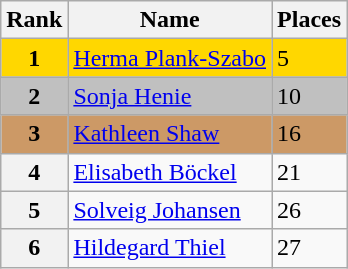<table class="wikitable">
<tr>
<th>Rank</th>
<th>Name</th>
<th>Places</th>
</tr>
<tr bgcolor=gold>
<td align=center><strong>1</strong></td>
<td> <a href='#'>Herma Plank-Szabo</a></td>
<td>5</td>
</tr>
<tr bgcolor=silver>
<td align=center><strong>2</strong></td>
<td> <a href='#'>Sonja Henie</a></td>
<td>10</td>
</tr>
<tr bgcolor=cc9966>
<td align=center><strong>3</strong></td>
<td> <a href='#'>Kathleen Shaw</a></td>
<td>16</td>
</tr>
<tr>
<th>4</th>
<td> <a href='#'>Elisabeth Böckel</a></td>
<td>21</td>
</tr>
<tr>
<th>5</th>
<td> <a href='#'>Solveig Johansen</a></td>
<td>26</td>
</tr>
<tr>
<th>6</th>
<td> <a href='#'>Hildegard Thiel</a></td>
<td>27</td>
</tr>
</table>
